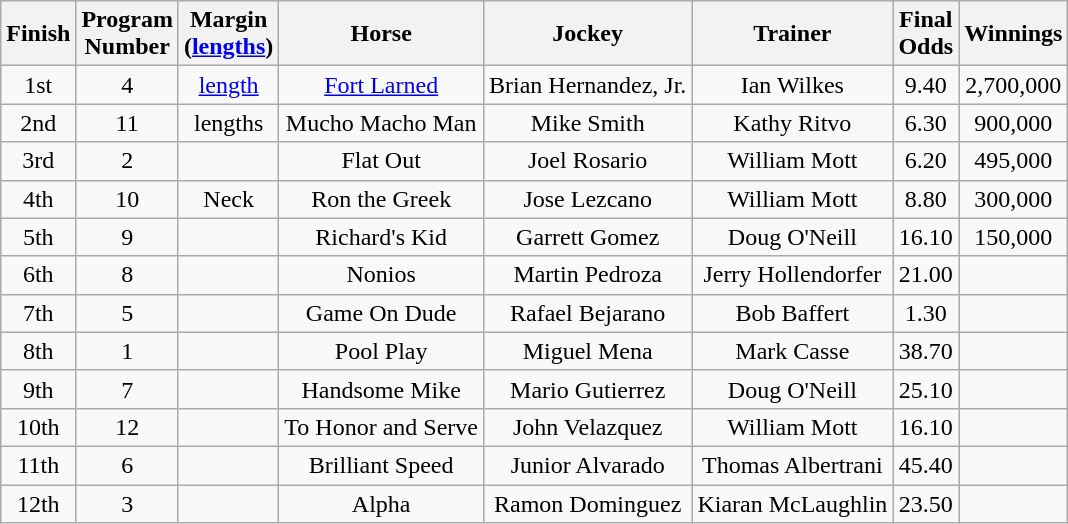<table class="wikitable sortable" style="text-align:center">
<tr>
<th>Finish</th>
<th>Program<br>Number</th>
<th>Margin<br>(<a href='#'>lengths</a>)</th>
<th>Horse</th>
<th>Jockey</th>
<th>Trainer</th>
<th>Final<br> Odds</th>
<th>Winnings</th>
</tr>
<tr>
<td>1st</td>
<td>4</td>
<td> <a href='#'>length</a></td>
<td><a href='#'>Fort Larned</a></td>
<td>Brian Hernandez, Jr.</td>
<td>Ian Wilkes</td>
<td>9.40</td>
<td>2,700,000</td>
</tr>
<tr>
<td>2nd</td>
<td>11</td>
<td> lengths</td>
<td>Mucho Macho Man</td>
<td>Mike Smith</td>
<td>Kathy Ritvo</td>
<td>6.30</td>
<td>900,000</td>
</tr>
<tr>
<td>3rd</td>
<td>2</td>
<td></td>
<td>Flat Out</td>
<td>Joel Rosario</td>
<td>William Mott</td>
<td>6.20</td>
<td>495,000</td>
</tr>
<tr>
<td>4th</td>
<td>10</td>
<td>Neck</td>
<td>Ron the Greek</td>
<td>Jose Lezcano</td>
<td>William Mott</td>
<td>8.80</td>
<td>300,000</td>
</tr>
<tr>
<td>5th</td>
<td>9</td>
<td></td>
<td>Richard's Kid</td>
<td>Garrett Gomez</td>
<td>Doug O'Neill</td>
<td>16.10</td>
<td>150,000</td>
</tr>
<tr>
<td>6th</td>
<td>8</td>
<td></td>
<td>Nonios</td>
<td>Martin Pedroza</td>
<td>Jerry Hollendorfer</td>
<td>21.00</td>
<td></td>
</tr>
<tr>
<td>7th</td>
<td>5</td>
<td></td>
<td>Game On Dude</td>
<td>Rafael Bejarano</td>
<td>Bob Baffert</td>
<td>1.30</td>
<td></td>
</tr>
<tr>
<td>8th</td>
<td>1</td>
<td></td>
<td>Pool Play</td>
<td>Miguel Mena</td>
<td>Mark Casse</td>
<td>38.70</td>
<td></td>
</tr>
<tr>
<td>9th</td>
<td>7</td>
<td></td>
<td>Handsome Mike</td>
<td>Mario Gutierrez</td>
<td>Doug O'Neill</td>
<td>25.10</td>
<td></td>
</tr>
<tr>
<td>10th</td>
<td>12</td>
<td></td>
<td>To Honor and Serve</td>
<td>John Velazquez</td>
<td>William Mott</td>
<td>16.10</td>
<td></td>
</tr>
<tr>
<td>11th</td>
<td>6</td>
<td></td>
<td>Brilliant Speed</td>
<td>Junior Alvarado</td>
<td>Thomas Albertrani</td>
<td>45.40</td>
<td></td>
</tr>
<tr>
<td>12th</td>
<td>3</td>
<td></td>
<td>Alpha</td>
<td>Ramon Dominguez</td>
<td>Kiaran McLaughlin</td>
<td>23.50</td>
<td></td>
</tr>
</table>
